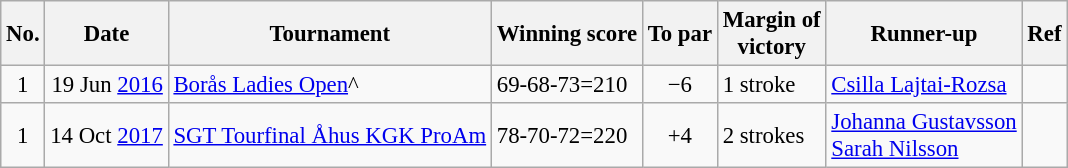<table class="wikitable " style="font-size:95%;">
<tr>
<th>No.</th>
<th>Date</th>
<th>Tournament</th>
<th>Winning score</th>
<th>To par</th>
<th>Margin of<br>victory</th>
<th>Runner-up</th>
<th>Ref</th>
</tr>
<tr>
<td align=center>1</td>
<td align=right>19 Jun <a href='#'>2016</a></td>
<td><a href='#'>Borås Ladies Open</a>^</td>
<td>69-68-73=210</td>
<td align=center>−6</td>
<td>1 stroke</td>
<td> <a href='#'>Csilla Lajtai-Rozsa</a></td>
<td></td>
</tr>
<tr>
<td align=center>1</td>
<td align=right>14 Oct <a href='#'>2017</a></td>
<td><a href='#'>SGT Tourfinal Åhus KGK ProAm</a></td>
<td>78-70-72=220</td>
<td align=center>+4</td>
<td>2 strokes</td>
<td> <a href='#'>Johanna Gustavsson</a><br> <a href='#'>Sarah Nilsson</a></td>
<td></td>
</tr>
</table>
